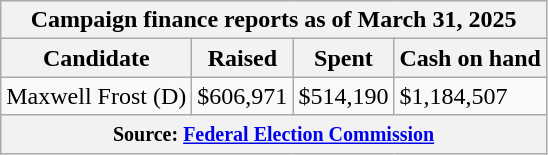<table class="wikitable sortable">
<tr>
<th colspan=4>Campaign finance reports as of March 31, 2025</th>
</tr>
<tr style="text-align:center;">
<th>Candidate</th>
<th>Raised</th>
<th>Spent</th>
<th>Cash on hand</th>
</tr>
<tr>
<td>Maxwell Frost (D)</td>
<td>$606,971</td>
<td>$514,190</td>
<td>$1,184,507</td>
</tr>
<tr>
<th colspan="4"><small>Source: <a href='#'>Federal Election Commission</a></small></th>
</tr>
</table>
